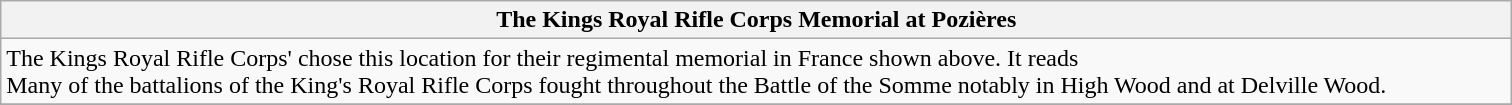<table class="wikitable sortable">
<tr>
<th scope="col" style="width:1000px;">The Kings Royal Rifle Corps Memorial at Pozières</th>
</tr>
<tr>
<td>The Kings Royal Rifle Corps' chose this location for their regimental memorial in France shown above.  It reads <br>Many of the battalions of the King's Royal Rifle Corps fought throughout the Battle of the Somme notably in High Wood and at Delville Wood.</td>
</tr>
<tr>
</tr>
</table>
